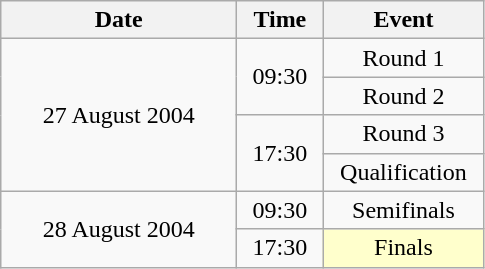<table class = "wikitable" style="text-align:center;">
<tr>
<th width=150>Date</th>
<th width=50>Time</th>
<th width=100>Event</th>
</tr>
<tr>
<td rowspan=4>27 August 2004</td>
<td rowspan=2>09:30</td>
<td>Round 1</td>
</tr>
<tr>
<td>Round 2</td>
</tr>
<tr>
<td rowspan=2>17:30</td>
<td>Round 3</td>
</tr>
<tr>
<td>Qualification</td>
</tr>
<tr>
<td rowspan=2>28 August 2004</td>
<td>09:30</td>
<td>Semifinals</td>
</tr>
<tr>
<td>17:30</td>
<td bgcolor=ffffcc>Finals</td>
</tr>
</table>
